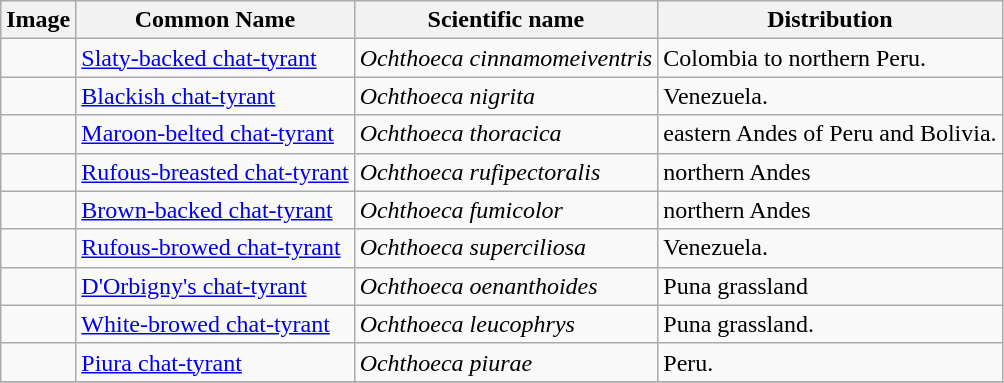<table class="wikitable">
<tr>
<th>Image</th>
<th>Common Name</th>
<th>Scientific name</th>
<th>Distribution</th>
</tr>
<tr>
<td></td>
<td><a href='#'>Slaty-backed chat-tyrant</a></td>
<td><em>Ochthoeca cinnamomeiventris</em></td>
<td>Colombia to northern Peru.</td>
</tr>
<tr>
<td></td>
<td><a href='#'>Blackish chat-tyrant</a></td>
<td><em>Ochthoeca nigrita</em></td>
<td>Venezuela.</td>
</tr>
<tr>
<td></td>
<td><a href='#'>Maroon-belted chat-tyrant</a></td>
<td><em>Ochthoeca thoracica</em></td>
<td>eastern Andes of Peru and Bolivia.</td>
</tr>
<tr>
<td></td>
<td><a href='#'>Rufous-breasted chat-tyrant</a></td>
<td><em>Ochthoeca rufipectoralis</em></td>
<td>northern Andes</td>
</tr>
<tr>
<td></td>
<td><a href='#'>Brown-backed chat-tyrant</a></td>
<td><em>Ochthoeca fumicolor</em></td>
<td>northern Andes</td>
</tr>
<tr>
<td></td>
<td><a href='#'>Rufous-browed chat-tyrant</a></td>
<td><em>Ochthoeca superciliosa</em></td>
<td>Venezuela.</td>
</tr>
<tr>
<td></td>
<td><a href='#'>D'Orbigny's chat-tyrant</a></td>
<td><em>Ochthoeca oenanthoides</em></td>
<td>Puna grassland</td>
</tr>
<tr>
<td></td>
<td><a href='#'>White-browed chat-tyrant</a></td>
<td><em>Ochthoeca leucophrys</em></td>
<td>Puna grassland.</td>
</tr>
<tr>
<td></td>
<td><a href='#'>Piura chat-tyrant</a></td>
<td><em>Ochthoeca piurae</em></td>
<td>Peru.</td>
</tr>
<tr>
</tr>
</table>
